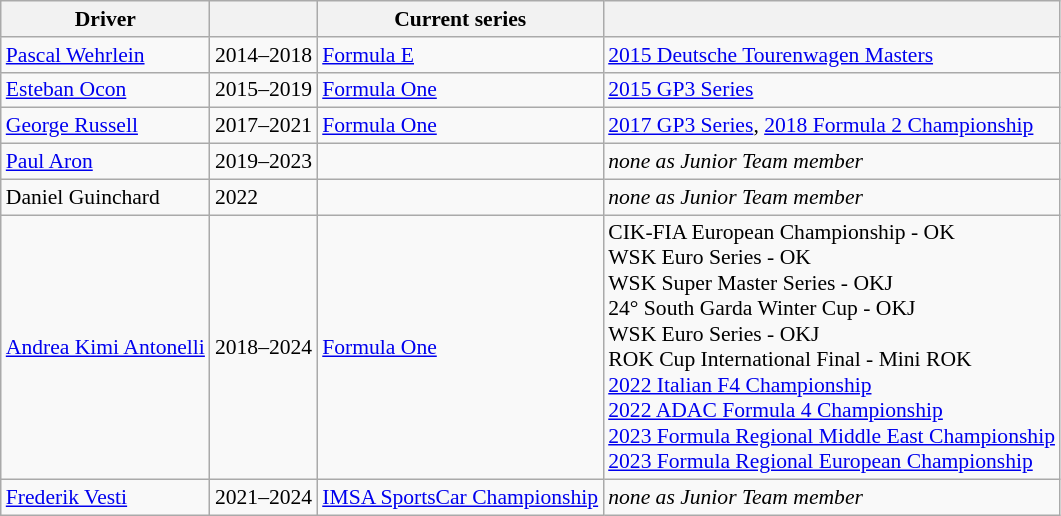<table class="wikitable sortable" style="font-size: 90%;">
<tr>
<th>Driver</th>
<th></th>
<th>Current series</th>
<th></th>
</tr>
<tr>
<td> <a href='#'>Pascal Wehrlein</a></td>
<td>2014–2018</td>
<td><a href='#'>Formula E</a></td>
<td><a href='#'>2015 Deutsche Tourenwagen Masters</a></td>
</tr>
<tr>
<td> <a href='#'>Esteban Ocon</a></td>
<td>2015–2019</td>
<td><a href='#'>Formula One</a></td>
<td><a href='#'>2015 GP3 Series</a></td>
</tr>
<tr>
<td> <a href='#'>George Russell</a></td>
<td>2017–2021</td>
<td><a href='#'>Formula One</a></td>
<td><a href='#'>2017 GP3 Series</a>, <a href='#'>2018 Formula 2 Championship</a></td>
</tr>
<tr>
<td> <a href='#'>Paul Aron</a></td>
<td>2019–2023</td>
<td></td>
<td><em>none as Junior Team member</em></td>
</tr>
<tr>
<td> Daniel Guinchard</td>
<td>2022</td>
<td></td>
<td><em>none as Junior Team member</em></td>
</tr>
<tr>
<td> <a href='#'>Andrea Kimi Antonelli</a></td>
<td>2018–2024</td>
<td><a href='#'>Formula One</a></td>
<td>CIK-FIA European Championship - OK<br>WSK Euro Series - OK<br>WSK Super Master Series - OKJ<br>24° South Garda Winter Cup - OKJ<br>WSK Euro Series - OKJ<br>ROK Cup International Final - Mini ROK<br><a href='#'>2022 Italian F4 Championship</a><br><a href='#'>2022 ADAC Formula 4 Championship</a><br><a href='#'>2023 Formula Regional Middle East Championship</a><br><a href='#'>2023 Formula Regional European Championship</a></td>
</tr>
<tr>
<td> <a href='#'>Frederik Vesti</a></td>
<td>2021–2024</td>
<td><a href='#'>IMSA SportsCar Championship</a></td>
<td><em>none as Junior Team member</em></td>
</tr>
</table>
